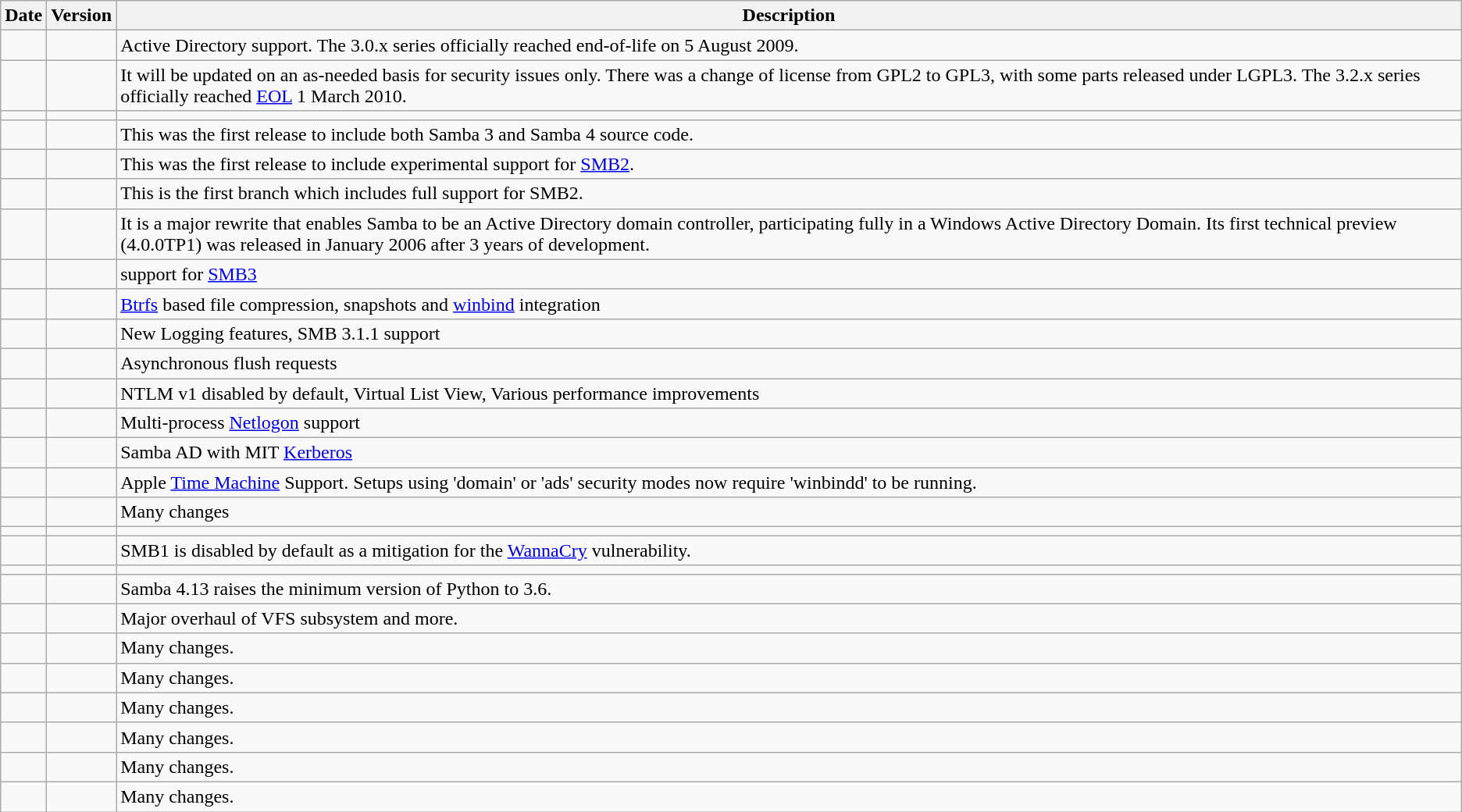<table class="wikitable sortable">
<tr>
<th>Date</th>
<th>Version</th>
<th>Description</th>
</tr>
<tr>
<td></td>
<td></td>
<td>Active Directory support. The 3.0.x series officially reached end-of-life on 5 August 2009.</td>
</tr>
<tr>
<td> </td>
<td></td>
<td>It will be updated on an as-needed basis for security issues only. There was a change of license from GPL2 to GPL3, with some parts released under LGPL3. The 3.2.x series officially reached <a href='#'>EOL</a> 1 March 2010.</td>
</tr>
<tr>
<td></td>
<td></td>
<td></td>
</tr>
<tr>
<td></td>
<td></td>
<td>This was the first release to include both Samba 3 and Samba 4 source code.</td>
</tr>
<tr>
<td></td>
<td></td>
<td>This was the first release to include experimental support for <a href='#'>SMB2</a>.</td>
</tr>
<tr>
<td></td>
<td></td>
<td>This is the first branch which includes full support for SMB2.</td>
</tr>
<tr>
<td></td>
<td></td>
<td>It is a major rewrite that enables Samba to be an Active Directory domain controller, participating fully in a Windows Active Directory Domain.  Its first technical preview (4.0.0TP1) was released in January 2006 after 3 years of development.</td>
</tr>
<tr>
<td></td>
<td></td>
<td>support for <a href='#'>SMB3</a></td>
</tr>
<tr>
<td></td>
<td></td>
<td><a href='#'>Btrfs</a> based file compression, snapshots and <a href='#'>winbind</a> integration</td>
</tr>
<tr>
<td></td>
<td></td>
<td>New Logging features, SMB 3.1.1 support</td>
</tr>
<tr>
<td></td>
<td></td>
<td>Asynchronous flush requests</td>
</tr>
<tr>
<td></td>
<td></td>
<td>NTLM v1 disabled by default, Virtual List View, Various performance improvements</td>
</tr>
<tr>
<td></td>
<td></td>
<td>Multi-process <a href='#'>Netlogon</a> support</td>
</tr>
<tr>
<td></td>
<td></td>
<td>Samba AD with MIT <a href='#'>Kerberos</a></td>
</tr>
<tr>
<td></td>
<td></td>
<td>Apple <a href='#'>Time Machine</a> Support. Setups using 'domain' or 'ads' security modes now require 'winbindd' to be running.</td>
</tr>
<tr>
<td></td>
<td></td>
<td>Many changes</td>
</tr>
<tr>
<td></td>
<td></td>
<td></td>
</tr>
<tr>
<td></td>
<td></td>
<td>SMB1 is disabled by default as a mitigation for the <a href='#'>WannaCry</a> vulnerability.</td>
</tr>
<tr>
<td></td>
<td></td>
<td></td>
</tr>
<tr>
<td></td>
<td></td>
<td>Samba 4.13 raises the minimum version of Python to 3.6.</td>
</tr>
<tr>
<td></td>
<td></td>
<td>Major overhaul of VFS subsystem and more.</td>
</tr>
<tr>
<td></td>
<td></td>
<td>Many changes.</td>
</tr>
<tr>
<td></td>
<td></td>
<td>Many changes.</td>
</tr>
<tr>
<td></td>
<td></td>
<td>Many changes.</td>
</tr>
<tr>
<td></td>
<td></td>
<td>Many changes.</td>
</tr>
<tr>
<td></td>
<td></td>
<td>Many changes.</td>
</tr>
<tr>
<td></td>
<td></td>
<td>Many changes.</td>
</tr>
</table>
